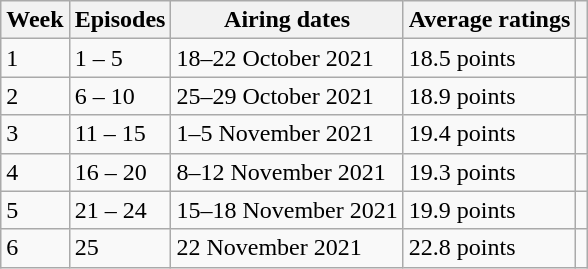<table class="wikitable">
<tr>
<th>Week</th>
<th>Episodes</th>
<th>Airing dates</th>
<th>Average ratings</th>
<th></th>
</tr>
<tr>
<td>1</td>
<td>1 – 5</td>
<td>18–22 October 2021</td>
<td>18.5 points</td>
<td></td>
</tr>
<tr>
<td>2</td>
<td>6 – 10</td>
<td>25–29 October 2021</td>
<td>18.9 points</td>
<td></td>
</tr>
<tr>
<td>3</td>
<td>11 – 15</td>
<td>1–5 November 2021</td>
<td>19.4 points</td>
<td></td>
</tr>
<tr>
<td>4</td>
<td>16 – 20</td>
<td>8–12 November 2021</td>
<td>19.3 points</td>
<td></td>
</tr>
<tr>
<td>5</td>
<td>21 – 24</td>
<td>15–18 November 2021</td>
<td>19.9 points</td>
<td></td>
</tr>
<tr>
<td>6</td>
<td>25</td>
<td>22 November 2021</td>
<td>22.8 points</td>
<td></td>
</tr>
</table>
